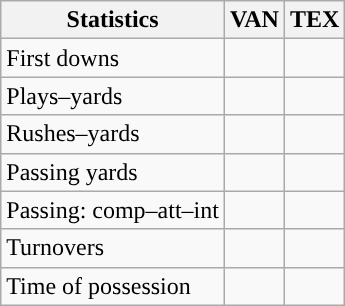<table class="wikitable" style="float:left">
<tr>
<th>Statistics</th>
<th>VAN</th>
<th>TEX</th>
</tr>
<tr>
<td>First downs</td>
<td></td>
<td></td>
</tr>
<tr>
<td>Plays–yards</td>
<td></td>
<td></td>
</tr>
<tr>
<td>Rushes–yards</td>
<td></td>
<td></td>
</tr>
<tr>
<td>Passing yards</td>
<td></td>
<td></td>
</tr>
<tr>
<td>Passing: comp–att–int</td>
<td></td>
<td></td>
</tr>
<tr>
<td>Turnovers</td>
<td></td>
<td></td>
</tr>
<tr>
<td>Time of possession</td>
<td></td>
<td></td>
</tr>
</table>
